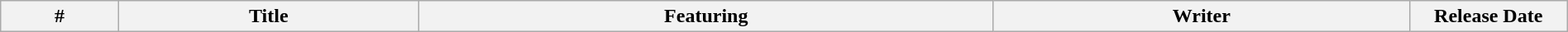<table class="wikitable plainrowheaders" style="width:100%;">
<tr>
<th>#</th>
<th>Title</th>
<th>Featuring</th>
<th>Writer</th>
<th width="120">Release Date<br>



























</th>
</tr>
</table>
